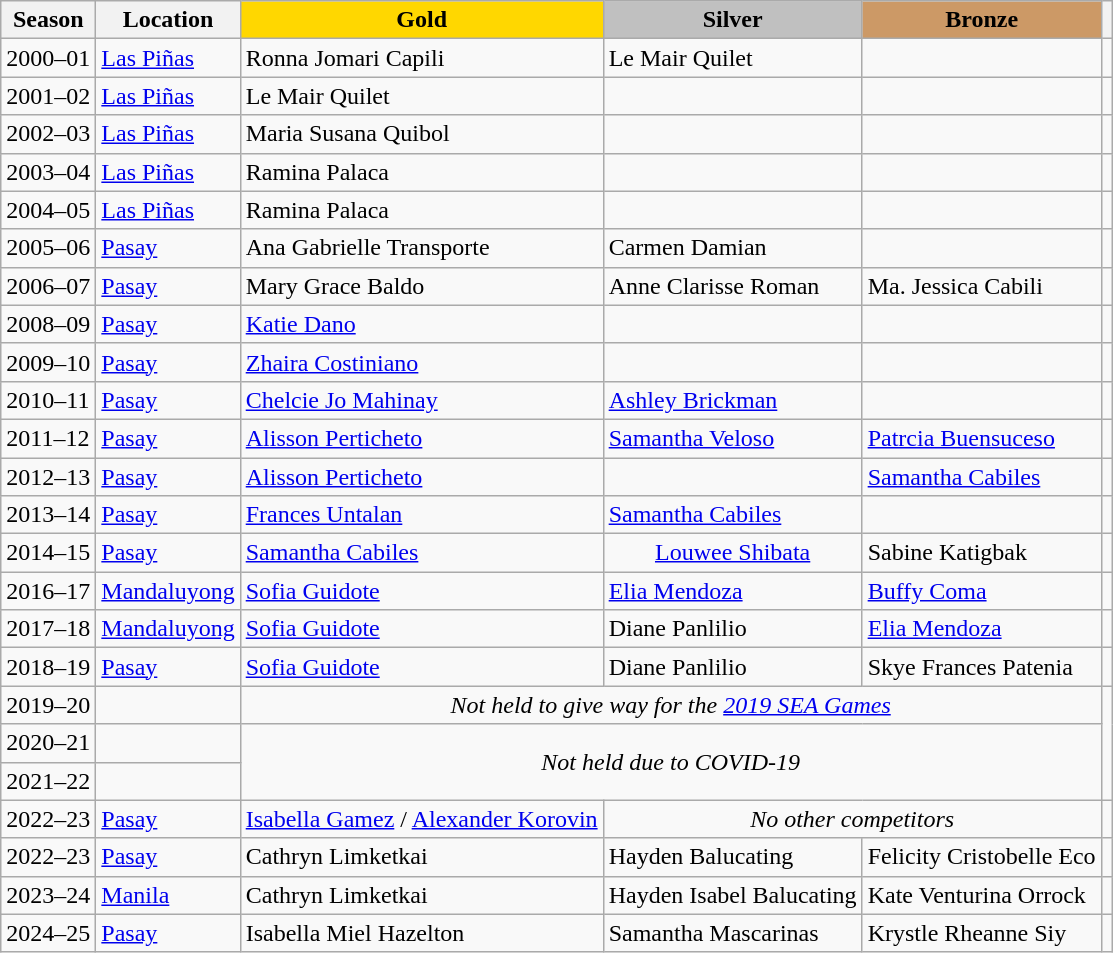<table class="wikitable">
<tr>
<th>Season</th>
<th>Location</th>
<td align=center bgcolor=gold><strong>Gold</strong></td>
<td align=center bgcolor=silver><strong>Silver</strong></td>
<td align=center bgcolor=cc9966><strong>Bronze</strong></td>
<th></th>
</tr>
<tr>
<td>2000–01</td>
<td><a href='#'>Las Piñas</a></td>
<td>Ronna Jomari Capili</td>
<td>Le Mair Quilet</td>
<td></td>
<td></td>
</tr>
<tr>
<td>2001–02</td>
<td><a href='#'>Las Piñas</a></td>
<td>Le Mair Quilet</td>
<td></td>
<td></td>
<td></td>
</tr>
<tr>
<td>2002–03</td>
<td><a href='#'>Las Piñas</a></td>
<td>Maria Susana Quibol</td>
<td></td>
<td></td>
<td></td>
</tr>
<tr>
<td>2003–04</td>
<td><a href='#'>Las Piñas</a></td>
<td>Ramina Palaca</td>
<td></td>
<td></td>
<td></td>
</tr>
<tr>
<td>2004–05</td>
<td><a href='#'>Las Piñas</a></td>
<td>Ramina Palaca</td>
<td></td>
<td></td>
<td></td>
</tr>
<tr>
<td>2005–06</td>
<td><a href='#'>Pasay</a></td>
<td>Ana Gabrielle Transporte</td>
<td>Carmen Damian</td>
<td></td>
<td></td>
</tr>
<tr>
<td>2006–07</td>
<td><a href='#'>Pasay</a></td>
<td>Mary Grace Baldo</td>
<td>Anne Clarisse Roman</td>
<td>Ma. Jessica Cabili</td>
<td></td>
</tr>
<tr>
<td>2008–09</td>
<td><a href='#'>Pasay</a></td>
<td><a href='#'>Katie Dano</a></td>
<td></td>
<td></td>
<td></td>
</tr>
<tr>
<td>2009–10</td>
<td><a href='#'>Pasay</a></td>
<td><a href='#'>Zhaira Costiniano</a></td>
<td></td>
<td></td>
<td></td>
</tr>
<tr>
<td>2010–11</td>
<td><a href='#'>Pasay</a></td>
<td><a href='#'>Chelcie Jo Mahinay</a></td>
<td><a href='#'>Ashley Brickman</a></td>
<td></td>
<td></td>
</tr>
<tr>
<td>2011–12</td>
<td><a href='#'>Pasay</a></td>
<td><a href='#'>Alisson Perticheto</a></td>
<td><a href='#'>Samantha Veloso</a></td>
<td><a href='#'>Patrcia Buensuceso</a></td>
<td></td>
</tr>
<tr>
<td>2012–13</td>
<td><a href='#'>Pasay</a></td>
<td><a href='#'>Alisson Perticheto</a></td>
<td></td>
<td><a href='#'>Samantha Cabiles</a></td>
<td></td>
</tr>
<tr>
<td>2013–14</td>
<td><a href='#'>Pasay</a></td>
<td><a href='#'>Frances Untalan</a></td>
<td><a href='#'>Samantha Cabiles</a></td>
<td></td>
<td></td>
</tr>
<tr>
<td>2014–15</td>
<td><a href='#'>Pasay</a></td>
<td><a href='#'>Samantha Cabiles</a></td>
<td align="center"><a href='#'>Louwee Shibata</a></td>
<td>Sabine Katigbak</td>
<td></td>
</tr>
<tr>
<td>2016–17</td>
<td><a href='#'>Mandaluyong</a></td>
<td><a href='#'>Sofia Guidote</a></td>
<td><a href='#'>Elia Mendoza</a></td>
<td><a href='#'>Buffy Coma</a></td>
<td></td>
</tr>
<tr>
<td>2017–18</td>
<td><a href='#'>Mandaluyong</a></td>
<td><a href='#'>Sofia Guidote</a></td>
<td>Diane Panlilio</td>
<td><a href='#'>Elia Mendoza</a></td>
<td></td>
</tr>
<tr>
<td>2018–19</td>
<td><a href='#'>Pasay</a></td>
<td><a href='#'>Sofia Guidote</a></td>
<td>Diane Panlilio</td>
<td>Skye Frances Patenia</td>
<td></td>
</tr>
<tr>
<td>2019–20</td>
<td></td>
<td colspan=3 align=center><em>Not held to give way for the <a href='#'>2019 SEA Games</a></em></td>
<td rowspan=3></td>
</tr>
<tr>
<td>2020–21</td>
<td></td>
<td colspan=3 align=center rowspan=2><em>Not held due to COVID-19</em></td>
</tr>
<tr>
<td>2021–22</td>
<td></td>
</tr>
<tr>
<td>2022–23</td>
<td><a href='#'>Pasay</a></td>
<td><a href='#'>Isabella Gamez</a> / <a href='#'>Alexander Korovin</a></td>
<td colspan=2 align=center><em>No other competitors</em></td>
<td></td>
</tr>
<tr>
<td>2022–23</td>
<td><a href='#'>Pasay</a></td>
<td>Cathryn Limketkai</td>
<td>Hayden Balucating</td>
<td>Felicity Cristobelle Eco</td>
<td></td>
</tr>
<tr>
<td>2023–24</td>
<td><a href='#'>Manila</a></td>
<td>Cathryn Limketkai</td>
<td>Hayden Isabel Balucating</td>
<td>Kate Venturina Orrock</td>
<td></td>
</tr>
<tr>
<td>2024–25</td>
<td><a href='#'>Pasay</a></td>
<td>Isabella Miel Hazelton</td>
<td>Samantha Mascarinas</td>
<td>Krystle Rheanne Siy</td>
<td></td>
</tr>
</table>
